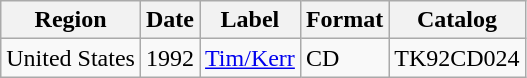<table class="wikitable">
<tr>
<th>Region</th>
<th>Date</th>
<th>Label</th>
<th>Format</th>
<th>Catalog</th>
</tr>
<tr>
<td>United States</td>
<td>1992</td>
<td><a href='#'>Tim/Kerr</a></td>
<td>CD</td>
<td>TK92CD024</td>
</tr>
</table>
